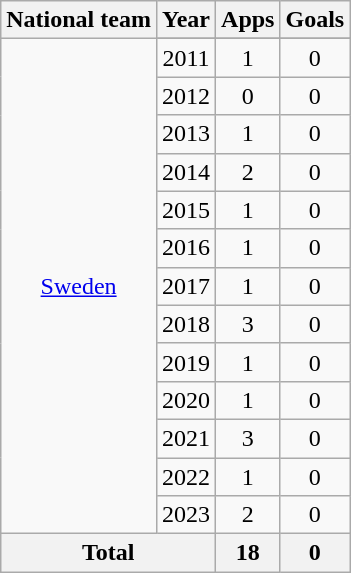<table class="wikitable" style="text-align:center;">
<tr>
<th>National team</th>
<th>Year</th>
<th>Apps</th>
<th>Goals</th>
</tr>
<tr>
<td rowspan="14"><a href='#'>Sweden</a></td>
</tr>
<tr>
<td>2011</td>
<td>1</td>
<td>0</td>
</tr>
<tr>
<td>2012</td>
<td>0</td>
<td>0</td>
</tr>
<tr>
<td>2013</td>
<td>1</td>
<td>0</td>
</tr>
<tr>
<td>2014</td>
<td>2</td>
<td>0</td>
</tr>
<tr>
<td>2015</td>
<td>1</td>
<td>0</td>
</tr>
<tr>
<td>2016</td>
<td>1</td>
<td>0</td>
</tr>
<tr>
<td>2017</td>
<td>1</td>
<td>0</td>
</tr>
<tr>
<td>2018</td>
<td>3</td>
<td>0</td>
</tr>
<tr>
<td>2019</td>
<td>1</td>
<td>0</td>
</tr>
<tr>
<td>2020</td>
<td>1</td>
<td>0</td>
</tr>
<tr>
<td>2021</td>
<td>3</td>
<td>0</td>
</tr>
<tr>
<td>2022</td>
<td>1</td>
<td>0</td>
</tr>
<tr>
<td>2023</td>
<td>2</td>
<td>0</td>
</tr>
<tr>
<th colspan=2>Total</th>
<th>18</th>
<th>0</th>
</tr>
</table>
